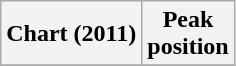<table class="wikitable plainrowheaders" style="text-align:center">
<tr>
<th>Chart (2011)</th>
<th>Peak<br>position</th>
</tr>
<tr>
</tr>
</table>
